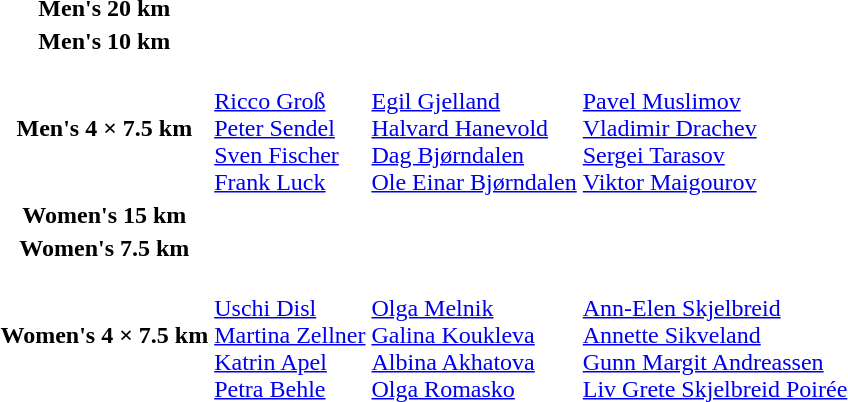<table>
<tr>
<th scope="row">Men's 20 km<br></th>
<td></td>
<td></td>
<td></td>
</tr>
<tr>
<th scope="row">Men's 10 km<br></th>
<td></td>
<td></td>
<td></td>
</tr>
<tr>
<th scope="row">Men's 4 × 7.5 km <br></th>
<td><br><a href='#'>Ricco Groß</a><br><a href='#'>Peter Sendel</a><br><a href='#'>Sven Fischer</a><br><a href='#'>Frank Luck</a></td>
<td><br><a href='#'>Egil Gjelland</a><br><a href='#'>Halvard Hanevold</a><br><a href='#'>Dag Bjørndalen</a><br><a href='#'>Ole Einar Bjørndalen</a></td>
<td><br><a href='#'>Pavel Muslimov</a><br><a href='#'>Vladimir Drachev</a><br><a href='#'>Sergei Tarasov</a><br><a href='#'>Viktor Maigourov</a></td>
</tr>
<tr>
<th scope="row">Women's 15 km<br></th>
<td></td>
<td></td>
<td></td>
</tr>
<tr>
<th scope="row">Women's 7.5 km<br></th>
<td></td>
<td></td>
<td></td>
</tr>
<tr>
<th scope="row">Women's 4 × 7.5 km<br></th>
<td><br><a href='#'>Uschi Disl</a><br><a href='#'>Martina Zellner</a><br><a href='#'>Katrin Apel</a><br><a href='#'>Petra Behle</a></td>
<td><br><a href='#'>Olga Melnik</a><br><a href='#'>Galina Koukleva</a><br><a href='#'>Albina Akhatova</a><br><a href='#'>Olga Romasko</a></td>
<td><br><a href='#'>Ann-Elen Skjelbreid</a><br><a href='#'>Annette Sikveland</a><br><a href='#'>Gunn Margit Andreassen</a><br><a href='#'>Liv Grete Skjelbreid Poirée</a></td>
</tr>
</table>
